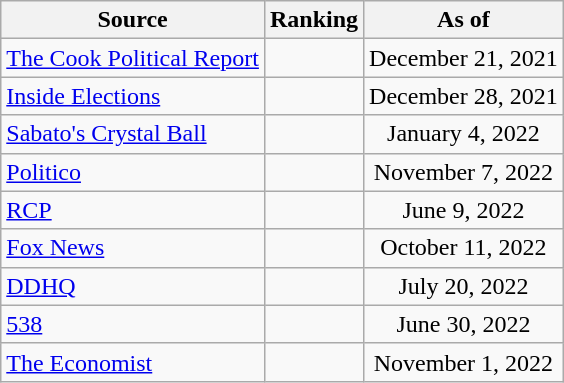<table class="wikitable" style="text-align:center">
<tr>
<th>Source</th>
<th>Ranking</th>
<th>As of</th>
</tr>
<tr>
<td align=left><a href='#'>The Cook Political Report</a></td>
<td></td>
<td>December 21, 2021</td>
</tr>
<tr>
<td align=left><a href='#'>Inside Elections</a></td>
<td></td>
<td>December 28, 2021</td>
</tr>
<tr>
<td align=left><a href='#'>Sabato's Crystal Ball</a></td>
<td></td>
<td>January 4, 2022</td>
</tr>
<tr>
<td align=left><a href='#'>Politico</a></td>
<td></td>
<td>November 7, 2022</td>
</tr>
<tr>
<td align="left"><a href='#'>RCP</a></td>
<td></td>
<td>June 9, 2022</td>
</tr>
<tr>
<td align=left><a href='#'>Fox News</a></td>
<td></td>
<td>October 11, 2022</td>
</tr>
<tr>
<td align="left"><a href='#'>DDHQ</a></td>
<td></td>
<td>July 20, 2022</td>
</tr>
<tr>
<td align="left"><a href='#'>538</a></td>
<td></td>
<td>June 30, 2022</td>
</tr>
<tr>
<td align="left"><a href='#'>The Economist</a></td>
<td></td>
<td>November 1, 2022</td>
</tr>
</table>
